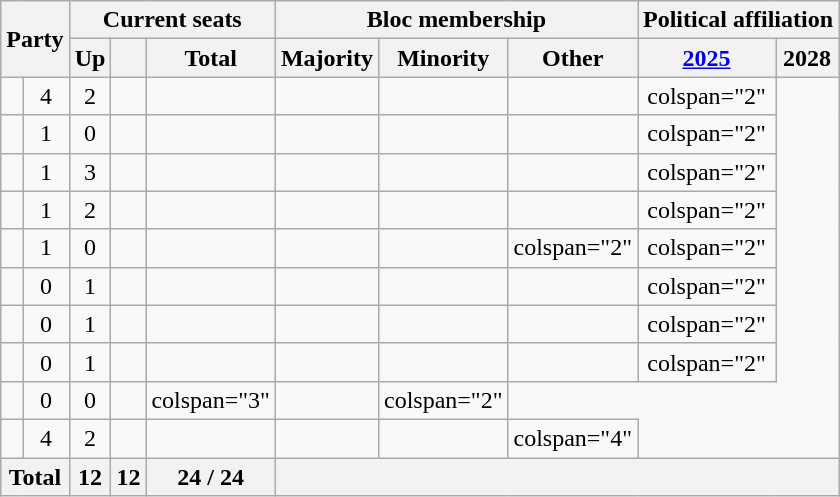<table class="wikitable" style="text-align:center;">
<tr>
<th colspan="2" rowspan="2">Party</th>
<th colspan="3" width="30px">Current seats</th>
<th colspan="3">Bloc membership</th>
<th colspan="4">Political affiliation</th>
</tr>
<tr>
<th>Up</th>
<th></th>
<th>Total</th>
<th>Majority</th>
<th>Minority</th>
<th>Other</th>
<th colspan="2"><a href='#'>2025</a></th>
<th colspan="2">2028</th>
</tr>
<tr>
<td></td>
<td>4</td>
<td>2</td>
<td></td>
<td></td>
<td></td>
<td></td>
<td></td>
<td>colspan="2" </td>
</tr>
<tr>
<td></td>
<td>1</td>
<td>0</td>
<td></td>
<td></td>
<td></td>
<td></td>
<td></td>
<td>colspan="2" </td>
</tr>
<tr>
<td></td>
<td>1</td>
<td>3</td>
<td></td>
<td></td>
<td></td>
<td></td>
<td></td>
<td>colspan="2" </td>
</tr>
<tr>
<td></td>
<td>1</td>
<td>2</td>
<td></td>
<td></td>
<td></td>
<td></td>
<td></td>
<td>colspan="2" </td>
</tr>
<tr>
<td></td>
<td>1</td>
<td>0</td>
<td></td>
<td></td>
<td></td>
<td></td>
<td>colspan="2" </td>
<td>colspan="2" </td>
</tr>
<tr>
<td></td>
<td>0</td>
<td>1</td>
<td></td>
<td></td>
<td></td>
<td></td>
<td></td>
<td>colspan="2" </td>
</tr>
<tr>
<td></td>
<td>0</td>
<td>1</td>
<td></td>
<td></td>
<td></td>
<td></td>
<td></td>
<td>colspan="2" </td>
</tr>
<tr>
<td></td>
<td>0</td>
<td>1</td>
<td></td>
<td></td>
<td></td>
<td></td>
<td></td>
<td>colspan="2" </td>
</tr>
<tr>
<td></td>
<td>0</td>
<td>0</td>
<td></td>
<td>colspan="3" </td>
<td></td>
<td>colspan="2" </td>
</tr>
<tr>
<td></td>
<td>4</td>
<td>2</td>
<td></td>
<td></td>
<td></td>
<td></td>
<td>colspan="4" </td>
</tr>
<tr>
<th colspan="2">Total</th>
<th>12</th>
<th>12</th>
<th>24 / 24</th>
<th colspan="7"></th>
</tr>
</table>
